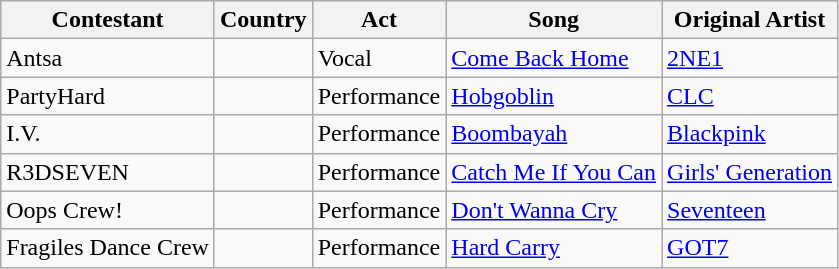<table class="wikitable">
<tr>
<th>Contestant</th>
<th>Country</th>
<th>Act</th>
<th>Song</th>
<th>Original Artist</th>
</tr>
<tr>
<td>Antsa</td>
<td></td>
<td>Vocal</td>
<td><a href='#'>Come Back Home</a></td>
<td><a href='#'>2NE1</a></td>
</tr>
<tr>
<td>PartyHard</td>
<td></td>
<td>Performance</td>
<td><a href='#'>Hobgoblin</a></td>
<td><a href='#'>CLC</a></td>
</tr>
<tr>
<td>I.V.</td>
<td></td>
<td>Performance</td>
<td><a href='#'>Boombayah</a></td>
<td><a href='#'>Blackpink</a></td>
</tr>
<tr>
<td>R3DSEVEN</td>
<td></td>
<td>Performance</td>
<td><a href='#'>Catch Me If You Can</a></td>
<td><a href='#'>Girls' Generation</a></td>
</tr>
<tr>
<td>Oops Crew!</td>
<td></td>
<td>Performance</td>
<td><a href='#'>Don't Wanna Cry</a></td>
<td><a href='#'>Seventeen</a></td>
</tr>
<tr>
<td>Fragiles Dance Crew</td>
<td></td>
<td>Performance</td>
<td><a href='#'>Hard Carry</a></td>
<td><a href='#'>GOT7</a></td>
</tr>
</table>
